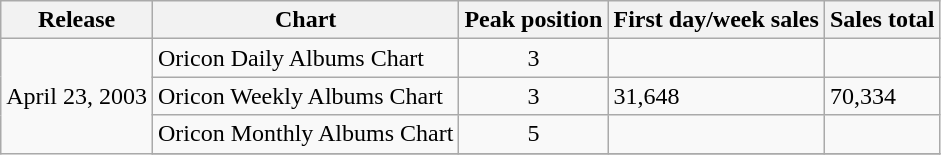<table class="wikitable">
<tr>
<th>Release</th>
<th>Chart</th>
<th>Peak position</th>
<th>First day/week sales</th>
<th>Sales total</th>
</tr>
<tr>
<td align="center" rowspan="4">April 23, 2003</td>
<td align="left">Oricon Daily Albums Chart</td>
<td align="center">3</td>
<td align="left"></td>
<td align="left"></td>
</tr>
<tr>
<td align="left">Oricon Weekly Albums Chart</td>
<td align="center">3</td>
<td align="left">31,648</td>
<td align="left">70,334</td>
</tr>
<tr>
<td align="left">Oricon Monthly Albums Chart</td>
<td align="center">5</td>
<td align="left"></td>
<td align="left"></td>
</tr>
<tr>
</tr>
</table>
